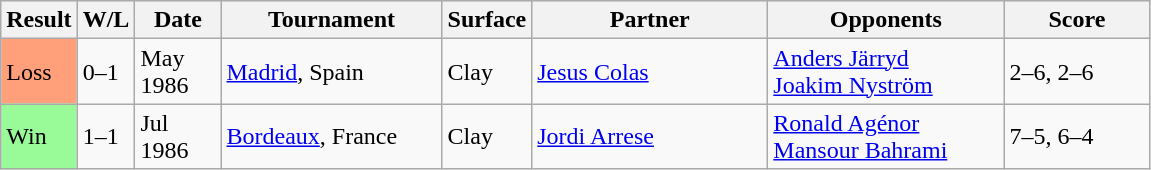<table class="sortable wikitable">
<tr style="background:#eeeeee;">
<th style="width:40px">Result</th>
<th style="width:30px" class="unsortable">W/L</th>
<th style="width:50px">Date</th>
<th style="width:140px">Tournament</th>
<th style="width:50px">Surface</th>
<th style="width:150px">Partner</th>
<th style="width:150px">Opponents</th>
<th style="width:90px" class="unsortable">Score</th>
</tr>
<tr>
<td style="background:#ffa07a;">Loss</td>
<td>0–1</td>
<td>May 1986</td>
<td><a href='#'>Madrid</a>, Spain</td>
<td>Clay</td>
<td> <a href='#'>Jesus Colas</a></td>
<td> <a href='#'>Anders Järryd</a><br> <a href='#'>Joakim Nyström</a></td>
<td>2–6, 2–6</td>
</tr>
<tr>
<td style="background:#98fb98;">Win</td>
<td>1–1</td>
<td>Jul 1986</td>
<td><a href='#'>Bordeaux</a>, France</td>
<td>Clay</td>
<td> <a href='#'>Jordi Arrese</a></td>
<td> <a href='#'>Ronald Agénor</a><br> <a href='#'>Mansour Bahrami</a></td>
<td>7–5, 6–4</td>
</tr>
</table>
